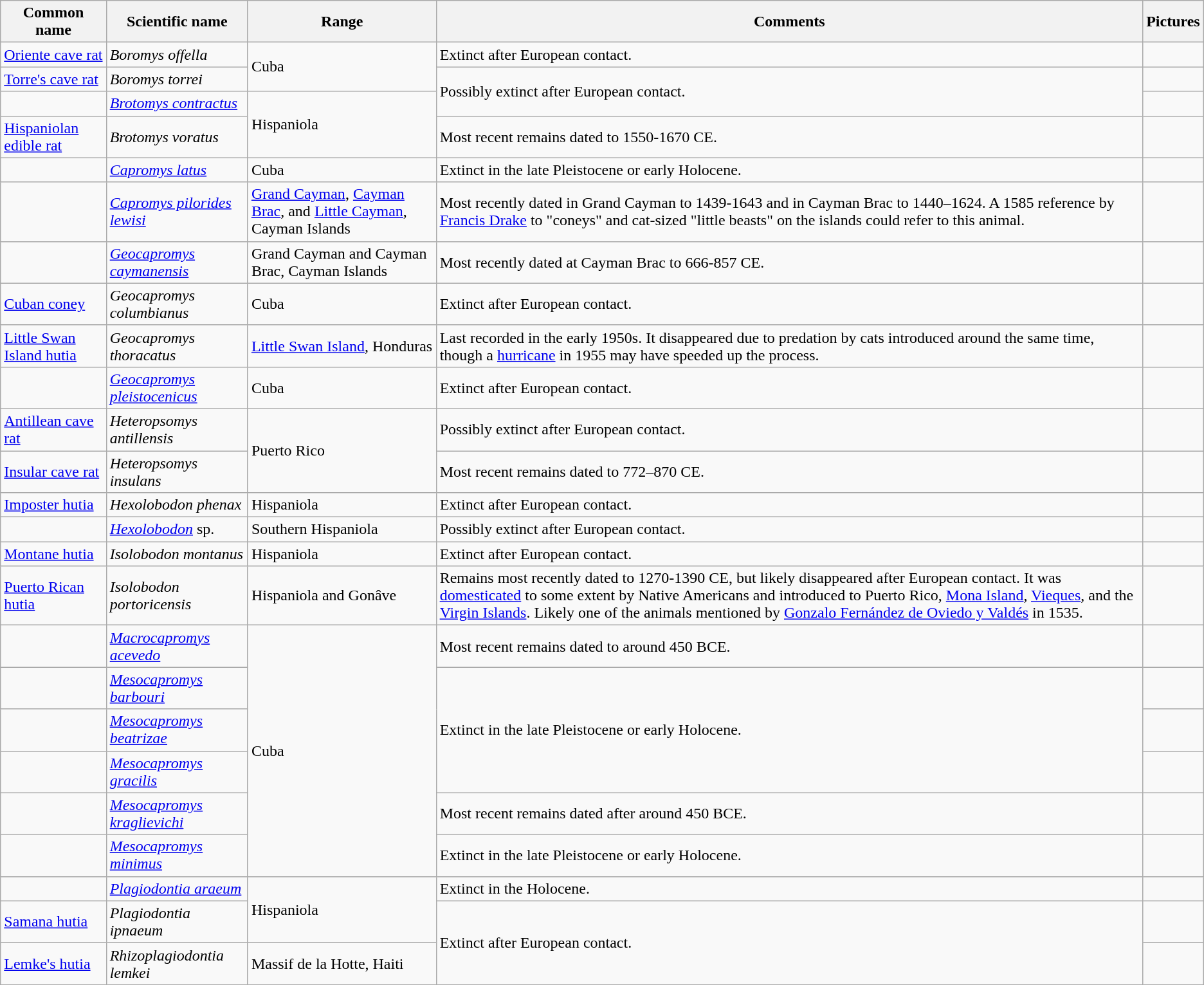<table class="wikitable">
<tr>
<th>Common name</th>
<th>Scientific name</th>
<th>Range</th>
<th class="unsortable">Comments</th>
<th>Pictures</th>
</tr>
<tr>
<td><a href='#'>Oriente cave rat</a></td>
<td><em>Boromys offella</em></td>
<td rowspan="2">Cuba</td>
<td>Extinct after European contact.</td>
<td></td>
</tr>
<tr>
<td><a href='#'>Torre's cave rat</a></td>
<td><em>Boromys torrei</em></td>
<td rowspan="2">Possibly extinct after European contact.</td>
<td></td>
</tr>
<tr>
<td></td>
<td><em><a href='#'>Brotomys contractus</a></em></td>
<td rowspan="2">Hispaniola</td>
<td></td>
</tr>
<tr>
<td><a href='#'>Hispaniolan edible rat</a></td>
<td><em>Brotomys voratus</em></td>
<td>Most recent remains dated to 1550-1670 CE.</td>
<td></td>
</tr>
<tr>
<td></td>
<td><em><a href='#'>Capromys latus</a></em></td>
<td>Cuba</td>
<td>Extinct in the late Pleistocene or early Holocene.</td>
<td></td>
</tr>
<tr>
<td></td>
<td><em><a href='#'>Capromys pilorides lewisi</a></em></td>
<td><a href='#'>Grand Cayman</a>, <a href='#'>Cayman Brac</a>, and <a href='#'>Little Cayman</a>, Cayman Islands</td>
<td>Most recently dated in Grand Cayman to 1439-1643 and in Cayman Brac to 1440–1624. A 1585 reference by <a href='#'>Francis Drake</a> to "coneys" and cat-sized "little beasts" on the islands could refer to this animal.</td>
<td></td>
</tr>
<tr>
<td></td>
<td><em><a href='#'>Geocapromys caymanensis</a></em></td>
<td>Grand Cayman and Cayman Brac, Cayman Islands</td>
<td>Most recently dated at Cayman Brac to 666-857 CE.</td>
<td></td>
</tr>
<tr>
<td><a href='#'>Cuban coney</a></td>
<td><em>Geocapromys columbianus</em></td>
<td>Cuba</td>
<td>Extinct after European contact.</td>
<td></td>
</tr>
<tr>
<td><a href='#'>Little Swan Island hutia</a></td>
<td><em>Geocapromys thoracatus</em></td>
<td><a href='#'>Little Swan Island</a>, Honduras</td>
<td>Last recorded in the early 1950s. It disappeared due to predation by cats introduced around the same time, though a <a href='#'>hurricane</a> in 1955 may have speeded up the process.</td>
<td></td>
</tr>
<tr>
<td></td>
<td><em><a href='#'>Geocapromys pleistocenicus</a></em></td>
<td>Cuba</td>
<td>Extinct after European contact.</td>
<td></td>
</tr>
<tr>
<td><a href='#'>Antillean cave rat</a></td>
<td><em>Heteropsomys antillensis</em></td>
<td rowspan="2">Puerto Rico</td>
<td>Possibly extinct after European contact.</td>
<td></td>
</tr>
<tr>
<td><a href='#'>Insular cave rat</a></td>
<td><em>Heteropsomys insulans</em></td>
<td>Most recent remains dated to 772–870 CE.</td>
<td></td>
</tr>
<tr>
<td><a href='#'>Imposter hutia</a></td>
<td><em>Hexolobodon phenax</em></td>
<td>Hispaniola</td>
<td>Extinct after European contact.</td>
<td></td>
</tr>
<tr>
<td></td>
<td><em><a href='#'>Hexolobodon</a></em> sp.</td>
<td>Southern Hispaniola</td>
<td>Possibly extinct after European contact.</td>
<td></td>
</tr>
<tr>
<td><a href='#'>Montane hutia</a></td>
<td><em>Isolobodon montanus</em></td>
<td>Hispaniola</td>
<td>Extinct after European contact.</td>
<td></td>
</tr>
<tr>
<td><a href='#'>Puerto Rican hutia</a></td>
<td><em>Isolobodon portoricensis</em></td>
<td>Hispaniola and Gonâve</td>
<td>Remains most recently dated to 1270-1390 CE, but likely disappeared after European contact. It was <a href='#'>domesticated</a> to some extent by Native Americans and introduced to Puerto Rico, <a href='#'>Mona Island</a>, <a href='#'>Vieques</a>, and the <a href='#'>Virgin Islands</a>. Likely one of the animals mentioned by <a href='#'>Gonzalo Fernández de Oviedo y Valdés</a> in 1535.</td>
<td></td>
</tr>
<tr>
<td></td>
<td><em><a href='#'>Macrocapromys acevedo</a></em></td>
<td rowspan="6">Cuba</td>
<td>Most recent remains dated to around 450 BCE.</td>
</tr>
<tr>
<td></td>
<td><em><a href='#'>Mesocapromys barbouri</a></em></td>
<td rowspan="3">Extinct in the late Pleistocene or early Holocene.</td>
<td></td>
</tr>
<tr>
<td></td>
<td><em><a href='#'>Mesocapromys beatrizae</a></em></td>
<td></td>
</tr>
<tr>
<td></td>
<td><em><a href='#'>Mesocapromys gracilis</a></em></td>
<td></td>
</tr>
<tr>
<td></td>
<td><em><a href='#'>Mesocapromys kraglievichi</a></em></td>
<td>Most recent remains dated after around 450 BCE.</td>
<td></td>
</tr>
<tr>
<td></td>
<td><em><a href='#'>Mesocapromys minimus</a></em></td>
<td>Extinct in the late Pleistocene or early Holocene.</td>
<td></td>
</tr>
<tr>
<td></td>
<td><em><a href='#'>Plagiodontia araeum</a></em></td>
<td rowspan="2">Hispaniola</td>
<td>Extinct in the Holocene.</td>
<td></td>
</tr>
<tr>
<td><a href='#'>Samana hutia</a></td>
<td><em>Plagiodontia ipnaeum</em></td>
<td rowspan="2">Extinct after European contact.</td>
<td></td>
</tr>
<tr>
<td><a href='#'>Lemke's hutia</a></td>
<td><em>Rhizoplagiodontia lemkei</em></td>
<td>Massif de la Hotte, Haiti</td>
</tr>
</table>
